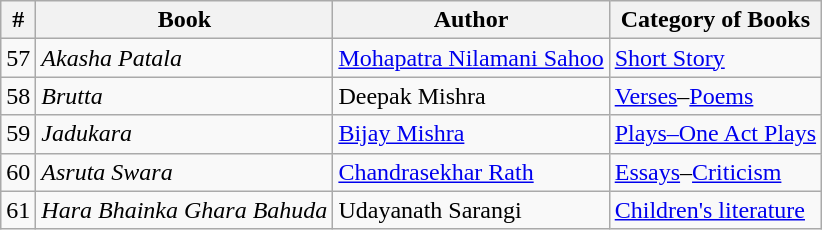<table class="wikitable">
<tr>
<th>#</th>
<th>Book</th>
<th>Author</th>
<th>Category of Books</th>
</tr>
<tr>
<td>57</td>
<td><em>Akasha Patala</em></td>
<td><a href='#'>Mohapatra Nilamani Sahoo</a></td>
<td><a href='#'>Short Story</a></td>
</tr>
<tr>
<td>58</td>
<td><em>Brutta</em></td>
<td>Deepak Mishra</td>
<td><a href='#'>Verses</a>–<a href='#'>Poems</a></td>
</tr>
<tr>
<td>59</td>
<td><em>Jadukara</em></td>
<td><a href='#'>Bijay Mishra</a></td>
<td><a href='#'>Plays–One Act Plays</a></td>
</tr>
<tr>
<td>60</td>
<td><em>Asruta Swara</em></td>
<td><a href='#'>Chandrasekhar Rath</a></td>
<td><a href='#'>Essays</a>–<a href='#'>Criticism</a></td>
</tr>
<tr>
<td>61</td>
<td><em>Hara Bhainka Ghara Bahuda</em></td>
<td>Udayanath Sarangi</td>
<td><a href='#'>Children's literature</a></td>
</tr>
</table>
